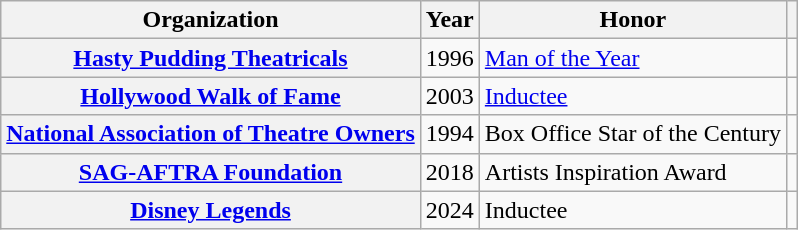<table class="wikitable plainrowheaders sortable" style="margin-right: 0;">
<tr>
<th scope="col">Organization</th>
<th scope="col">Year</th>
<th scope="col">Honor</th>
<th scope="col" class="unsortable"></th>
</tr>
<tr>
<th scope="row"><a href='#'>Hasty Pudding Theatricals</a></th>
<td>1996</td>
<td><a href='#'>Man of the Year</a></td>
<td style="text-align:center;"></td>
</tr>
<tr>
<th scope="row"><a href='#'>Hollywood Walk of Fame</a></th>
<td>2003</td>
<td><a href='#'>Inductee</a></td>
<td style="text-align:center;"></td>
</tr>
<tr>
<th scope="row"><a href='#'>National Association of Theatre Owners</a></th>
<td>1994</td>
<td>Box Office Star of the Century</td>
<td style="text-align:center;"></td>
</tr>
<tr>
<th scope="row"><a href='#'>SAG-AFTRA Foundation</a></th>
<td>2018</td>
<td>Artists Inspiration Award</td>
<td style="text-align:center;"></td>
</tr>
<tr>
<th scope="row"><a href='#'>Disney Legends</a></th>
<td>2024</td>
<td>Inductee</td>
<td style="text-align:center;"></td>
</tr>
</table>
